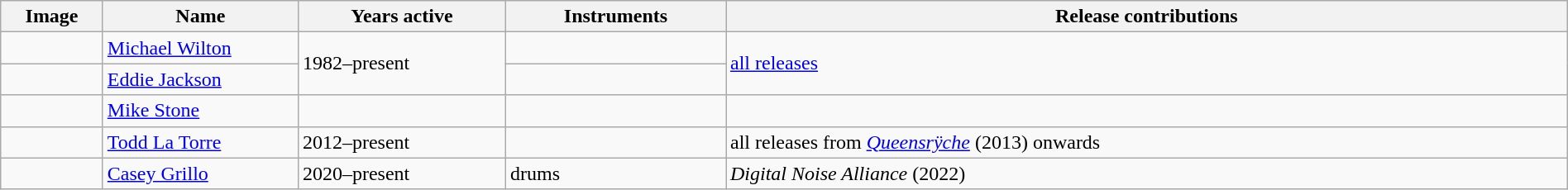<table class="wikitable" border="1" width="100%">
<tr>
<th width="75">Image</th>
<th width="150">Name</th>
<th width="160">Years active</th>
<th width="170">Instruments</th>
<th>Release contributions</th>
</tr>
<tr>
<td></td>
<td><a href='#'>Michael Wilton</a></td>
<td rowspan="2">1982–present</td>
<td></td>
<td rowspan="2"><a href='#'>all releases</a></td>
</tr>
<tr>
<td></td>
<td><a href='#'>Eddie Jackson</a></td>
<td></td>
</tr>
<tr>
<td></td>
<td><a href='#'>Mike Stone</a></td>
<td></td>
<td></td>
<td></td>
</tr>
<tr>
<td></td>
<td><a href='#'>Todd La Torre</a></td>
<td>2012–present</td>
<td></td>
<td>all releases from <em><a href='#'>Queensrÿche</a></em> (2013) onwards</td>
</tr>
<tr>
<td></td>
<td><a href='#'>Casey Grillo</a></td>
<td>2020–present </td>
<td>drums</td>
<td><em>Digital Noise Alliance</em> (2022)</td>
</tr>
</table>
